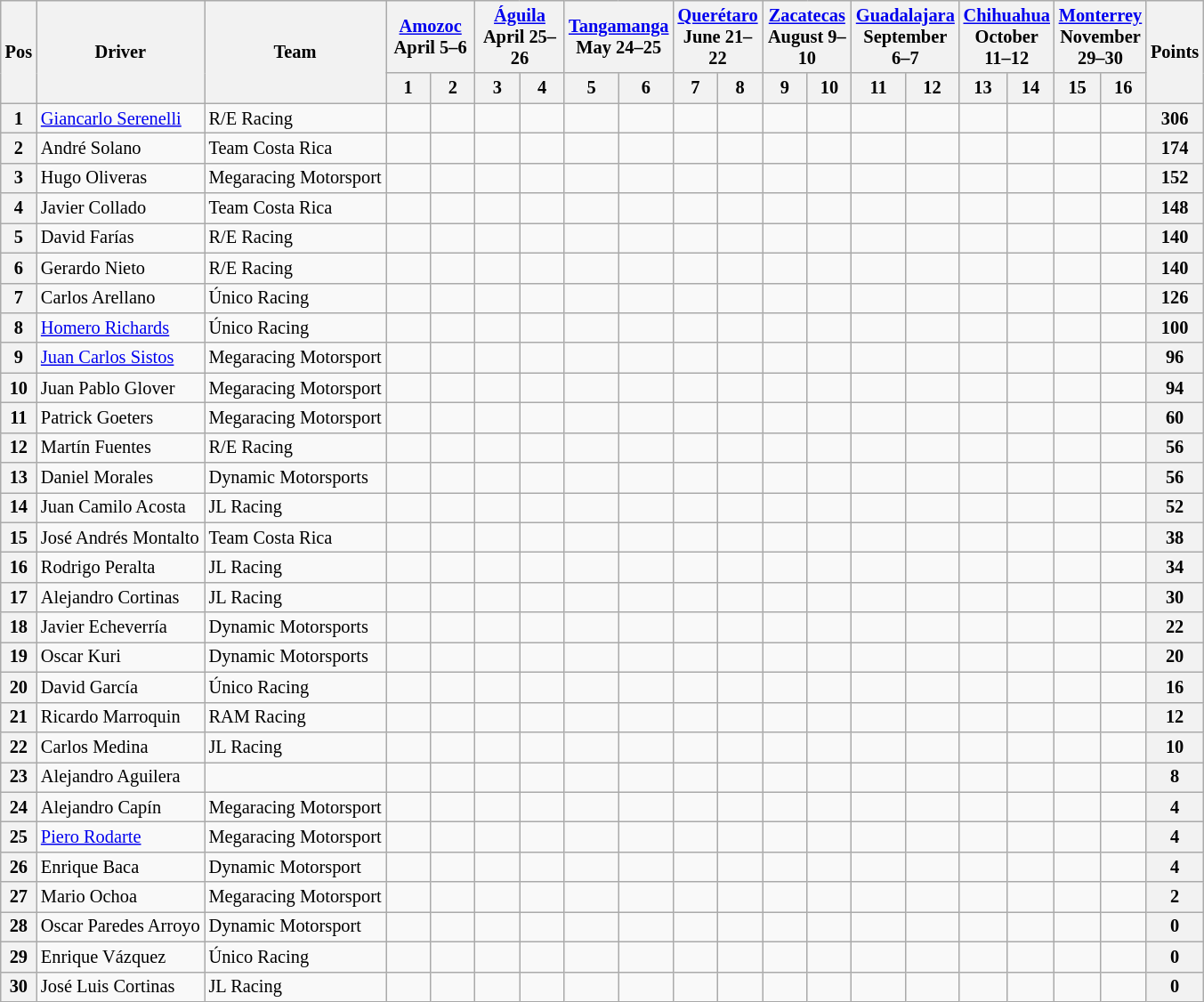<table class="wikitable" style="font-size:85%">
<tr>
<th rowspan=2>Pos</th>
<th rowspan=2>Driver</th>
<th rowspan=2>Team</th>
<th colspan=2> <a href='#'>Amozoc</a><br>April 5–6</th>
<th colspan=2> <a href='#'>Águila</a><br>April 25–26</th>
<th colspan=2> <a href='#'>Tangamanga</a><br>May 24–25</th>
<th colspan=2> <a href='#'>Querétaro</a><br>June 21–22</th>
<th colspan=2> <a href='#'>Zacatecas</a><br>August 9–10</th>
<th colspan=2> <a href='#'>Guadalajara</a><br>September 6–7</th>
<th colspan=2> <a href='#'>Chihuahua</a><br>October 11–12</th>
<th colspan=2> <a href='#'>Monterrey</a><br>November 29–30</th>
<th rowspan=2>Points</th>
</tr>
<tr>
<th width="27">1</th>
<th width="27">2</th>
<th width="27">3</th>
<th width="27">4</th>
<th width="27">5</th>
<th width="27">6</th>
<th width="27">7</th>
<th width="27">8</th>
<th width="27">9</th>
<th width="27">10</th>
<th width="27">11</th>
<th width="27">12</th>
<th width="27">13</th>
<th width="27">14</th>
<th width="27">15</th>
<th width="27">16</th>
</tr>
<tr>
<th>1</th>
<td> <a href='#'>Giancarlo Serenelli</a></td>
<td>R/E Racing</td>
<td></td>
<td></td>
<td></td>
<td></td>
<td></td>
<td></td>
<td></td>
<td></td>
<td></td>
<td></td>
<td></td>
<td></td>
<td></td>
<td></td>
<td></td>
<td></td>
<th>306</th>
</tr>
<tr>
<th>2</th>
<td> André Solano</td>
<td>Team Costa Rica</td>
<td></td>
<td></td>
<td></td>
<td></td>
<td></td>
<td></td>
<td></td>
<td></td>
<td></td>
<td></td>
<td></td>
<td></td>
<td></td>
<td></td>
<td></td>
<td></td>
<th>174</th>
</tr>
<tr>
<th>3</th>
<td> Hugo Oliveras</td>
<td>Megaracing Motorsport</td>
<td></td>
<td></td>
<td></td>
<td></td>
<td></td>
<td></td>
<td></td>
<td></td>
<td></td>
<td></td>
<td></td>
<td></td>
<td></td>
<td></td>
<td></td>
<td></td>
<th>152</th>
</tr>
<tr>
<th>4</th>
<td> Javier Collado</td>
<td>Team Costa Rica</td>
<td></td>
<td></td>
<td></td>
<td></td>
<td></td>
<td></td>
<td></td>
<td></td>
<td></td>
<td></td>
<td></td>
<td></td>
<td></td>
<td></td>
<td></td>
<td></td>
<th>148</th>
</tr>
<tr>
<th>5</th>
<td> David Farías</td>
<td>R/E Racing</td>
<td></td>
<td></td>
<td></td>
<td></td>
<td></td>
<td></td>
<td></td>
<td></td>
<td></td>
<td></td>
<td></td>
<td></td>
<td></td>
<td></td>
<td></td>
<td></td>
<th>140</th>
</tr>
<tr>
<th>6</th>
<td> Gerardo Nieto</td>
<td>R/E Racing</td>
<td></td>
<td></td>
<td></td>
<td></td>
<td></td>
<td></td>
<td></td>
<td></td>
<td></td>
<td></td>
<td></td>
<td></td>
<td></td>
<td></td>
<td></td>
<td></td>
<th>140</th>
</tr>
<tr>
<th>7</th>
<td> Carlos Arellano</td>
<td>Único Racing</td>
<td></td>
<td></td>
<td></td>
<td></td>
<td></td>
<td></td>
<td></td>
<td></td>
<td></td>
<td></td>
<td></td>
<td></td>
<td></td>
<td></td>
<td></td>
<td></td>
<th>126</th>
</tr>
<tr>
<th>8</th>
<td> <a href='#'>Homero Richards</a></td>
<td>Único Racing</td>
<td></td>
<td></td>
<td></td>
<td></td>
<td></td>
<td></td>
<td></td>
<td></td>
<td></td>
<td></td>
<td></td>
<td></td>
<td></td>
<td></td>
<td></td>
<td></td>
<th>100</th>
</tr>
<tr>
<th>9</th>
<td> <a href='#'>Juan Carlos Sistos</a></td>
<td>Megaracing Motorsport</td>
<td></td>
<td></td>
<td></td>
<td></td>
<td></td>
<td></td>
<td></td>
<td></td>
<td></td>
<td></td>
<td></td>
<td></td>
<td></td>
<td></td>
<td></td>
<td></td>
<th>96</th>
</tr>
<tr>
<th>10</th>
<td> Juan Pablo Glover</td>
<td>Megaracing Motorsport</td>
<td></td>
<td></td>
<td></td>
<td></td>
<td></td>
<td></td>
<td></td>
<td></td>
<td></td>
<td></td>
<td></td>
<td></td>
<td></td>
<td></td>
<td></td>
<td></td>
<th>94</th>
</tr>
<tr>
<th>11</th>
<td> Patrick Goeters</td>
<td>Megaracing Motorsport</td>
<td></td>
<td></td>
<td></td>
<td></td>
<td></td>
<td></td>
<td></td>
<td></td>
<td></td>
<td></td>
<td></td>
<td></td>
<td></td>
<td></td>
<td></td>
<td></td>
<th>60</th>
</tr>
<tr>
<th>12</th>
<td> Martín Fuentes</td>
<td>R/E Racing</td>
<td></td>
<td></td>
<td></td>
<td></td>
<td></td>
<td></td>
<td></td>
<td></td>
<td></td>
<td></td>
<td></td>
<td></td>
<td></td>
<td></td>
<td></td>
<td></td>
<th>56</th>
</tr>
<tr>
<th>13</th>
<td> Daniel Morales</td>
<td>Dynamic Motorsports</td>
<td></td>
<td></td>
<td></td>
<td></td>
<td></td>
<td></td>
<td></td>
<td></td>
<td></td>
<td></td>
<td></td>
<td></td>
<td></td>
<td></td>
<td></td>
<td></td>
<th>56</th>
</tr>
<tr>
<th>14</th>
<td> Juan Camilo Acosta</td>
<td>JL Racing</td>
<td></td>
<td></td>
<td></td>
<td></td>
<td></td>
<td></td>
<td></td>
<td></td>
<td></td>
<td></td>
<td></td>
<td></td>
<td></td>
<td></td>
<td></td>
<td></td>
<th>52</th>
</tr>
<tr>
<th>15</th>
<td> José Andrés Montalto</td>
<td>Team Costa Rica</td>
<td></td>
<td></td>
<td></td>
<td></td>
<td></td>
<td></td>
<td></td>
<td></td>
<td></td>
<td></td>
<td></td>
<td></td>
<td></td>
<td></td>
<td></td>
<td></td>
<th>38</th>
</tr>
<tr>
<th>16</th>
<td> Rodrigo Peralta</td>
<td>JL Racing</td>
<td></td>
<td></td>
<td></td>
<td></td>
<td></td>
<td></td>
<td></td>
<td></td>
<td></td>
<td></td>
<td></td>
<td></td>
<td></td>
<td></td>
<td></td>
<td></td>
<th>34</th>
</tr>
<tr>
<th>17</th>
<td> Alejandro Cortinas</td>
<td>JL Racing</td>
<td></td>
<td></td>
<td></td>
<td></td>
<td></td>
<td></td>
<td></td>
<td></td>
<td></td>
<td></td>
<td></td>
<td></td>
<td></td>
<td></td>
<td></td>
<td></td>
<th>30</th>
</tr>
<tr>
<th>18</th>
<td> Javier Echeverría</td>
<td>Dynamic Motorsports</td>
<td></td>
<td></td>
<td></td>
<td></td>
<td></td>
<td></td>
<td></td>
<td></td>
<td></td>
<td></td>
<td></td>
<td></td>
<td></td>
<td></td>
<td></td>
<td></td>
<th>22</th>
</tr>
<tr>
<th>19</th>
<td> Oscar Kuri</td>
<td>Dynamic Motorsports</td>
<td></td>
<td></td>
<td></td>
<td></td>
<td></td>
<td></td>
<td></td>
<td></td>
<td></td>
<td></td>
<td></td>
<td></td>
<td></td>
<td></td>
<td></td>
<td></td>
<th>20</th>
</tr>
<tr>
<th>20</th>
<td> David García</td>
<td>Único Racing</td>
<td></td>
<td></td>
<td></td>
<td></td>
<td></td>
<td></td>
<td></td>
<td></td>
<td></td>
<td></td>
<td></td>
<td></td>
<td></td>
<td></td>
<td></td>
<td></td>
<th>16</th>
</tr>
<tr>
<th>21</th>
<td> Ricardo Marroquin</td>
<td>RAM Racing</td>
<td></td>
<td></td>
<td></td>
<td></td>
<td></td>
<td></td>
<td></td>
<td></td>
<td></td>
<td></td>
<td></td>
<td></td>
<td></td>
<td></td>
<td></td>
<td></td>
<th>12</th>
</tr>
<tr>
<th>22</th>
<td> Carlos Medina</td>
<td>JL Racing</td>
<td></td>
<td></td>
<td></td>
<td></td>
<td></td>
<td></td>
<td></td>
<td></td>
<td></td>
<td></td>
<td></td>
<td></td>
<td></td>
<td></td>
<td></td>
<td></td>
<th>10</th>
</tr>
<tr>
<th>23</th>
<td> Alejandro Aguilera</td>
<td></td>
<td></td>
<td></td>
<td></td>
<td></td>
<td></td>
<td></td>
<td></td>
<td></td>
<td></td>
<td></td>
<td></td>
<td></td>
<td></td>
<td></td>
<td></td>
<td></td>
<th>8</th>
</tr>
<tr>
<th>24</th>
<td> Alejandro Capín</td>
<td>Megaracing Motorsport</td>
<td></td>
<td></td>
<td></td>
<td></td>
<td></td>
<td></td>
<td></td>
<td></td>
<td></td>
<td></td>
<td></td>
<td></td>
<td></td>
<td></td>
<td></td>
<td></td>
<th>4</th>
</tr>
<tr>
<th>25</th>
<td> <a href='#'>Piero Rodarte</a></td>
<td>Megaracing Motorsport</td>
<td></td>
<td></td>
<td></td>
<td></td>
<td></td>
<td></td>
<td></td>
<td></td>
<td></td>
<td></td>
<td></td>
<td></td>
<td></td>
<td></td>
<td></td>
<td></td>
<th>4</th>
</tr>
<tr>
<th>26</th>
<td> Enrique Baca</td>
<td>Dynamic Motorsport</td>
<td></td>
<td></td>
<td></td>
<td></td>
<td></td>
<td></td>
<td></td>
<td></td>
<td></td>
<td></td>
<td></td>
<td></td>
<td></td>
<td></td>
<td></td>
<td></td>
<th>4</th>
</tr>
<tr>
<th>27</th>
<td> Mario Ochoa</td>
<td>Megaracing Motorsport</td>
<td></td>
<td></td>
<td></td>
<td></td>
<td></td>
<td></td>
<td></td>
<td></td>
<td></td>
<td></td>
<td></td>
<td></td>
<td></td>
<td></td>
<td></td>
<td></td>
<th>2</th>
</tr>
<tr>
<th>28</th>
<td> Oscar Paredes Arroyo</td>
<td>Dynamic Motorsport</td>
<td></td>
<td></td>
<td></td>
<td></td>
<td></td>
<td></td>
<td></td>
<td></td>
<td></td>
<td></td>
<td></td>
<td></td>
<td></td>
<td></td>
<td></td>
<td></td>
<th>0</th>
</tr>
<tr>
<th>29</th>
<td> Enrique Vázquez</td>
<td>Único Racing</td>
<td></td>
<td></td>
<td></td>
<td></td>
<td></td>
<td></td>
<td></td>
<td></td>
<td></td>
<td></td>
<td></td>
<td></td>
<td></td>
<td></td>
<td></td>
<td></td>
<th>0</th>
</tr>
<tr>
<th>30</th>
<td> José Luis Cortinas</td>
<td>JL Racing</td>
<td></td>
<td></td>
<td></td>
<td></td>
<td></td>
<td></td>
<td></td>
<td></td>
<td></td>
<td></td>
<td></td>
<td></td>
<td></td>
<td></td>
<td></td>
<td></td>
<th>0</th>
</tr>
</table>
